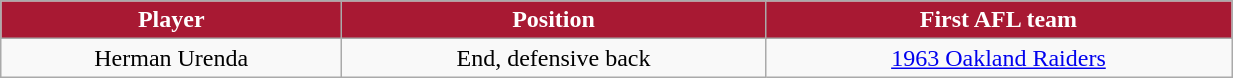<table class="wikitable" width="65%">
<tr align="center"  style="background:#A81933;color:#FFFFFF;">
<td><strong>Player</strong></td>
<td><strong>Position</strong></td>
<td><strong>First AFL team</strong></td>
</tr>
<tr align="center" bgcolor="">
<td>Herman Urenda</td>
<td>End, defensive back</td>
<td><a href='#'>1963 Oakland Raiders</a></td>
</tr>
</table>
